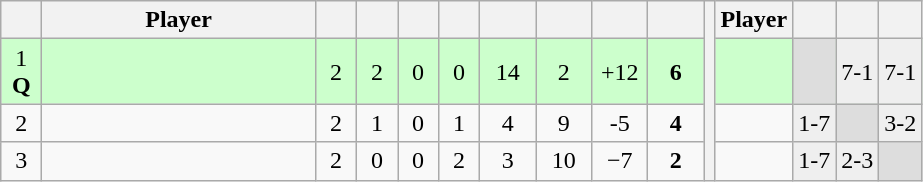<table class=wikitable style=text-align:center>
<tr>
<th width=20 abbr=Position></th>
<th width=175>Player</th>
<th width=20 abbr=Played></th>
<th width=20 abbr=Won></th>
<th width=20 abbr=Drawn></th>
<th width=20 abbr=Lost></th>
<th width=30 abbr=Points for></th>
<th width=30 abbr=Points against></th>
<th width=30 abbr=Points difference></th>
<th width=30 abbr=Points></th>
<th rowspan="4" abbr=H2H></th>
<th>Player</th>
<th></th>
<th></th>
<th></th>
</tr>
<tr bgcolor=#CCFFCC>
<td>1 <strong>Q</strong></td>
<td align=left><strong></strong></td>
<td>2</td>
<td>2</td>
<td>0</td>
<td>0</td>
<td>14</td>
<td>2</td>
<td>+12</td>
<td><strong>6</strong></td>
<td></td>
<td bgcolor="#dddddd"> </td>
<td bgcolor="#efefef">7-1</td>
<td bgcolor="#efefef">7-1</td>
</tr>
<tr>
<td>2  </td>
<td align=left><strong></strong></td>
<td>2</td>
<td>1</td>
<td>0</td>
<td>1</td>
<td>4</td>
<td>9</td>
<td>-5</td>
<td><strong>4</strong></td>
<td></td>
<td bgcolor="#efefef">1-7</td>
<td bgcolor="#dddddd"> </td>
<td bgcolor="#efefef">3-2</td>
</tr>
<tr>
<td>3 </td>
<td align=left></td>
<td>2</td>
<td>0</td>
<td>0</td>
<td>2</td>
<td>3</td>
<td>10</td>
<td>−7</td>
<td><strong>2</strong></td>
<td></td>
<td bgcolor="#efefef">1-7</td>
<td bgcolor="#efefef">2-3</td>
<td bgcolor="#dddddd"> </td>
</tr>
</table>
